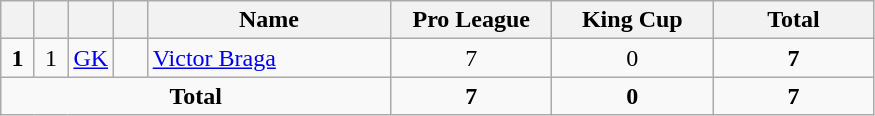<table class="wikitable" style="text-align:center">
<tr>
<th width=15></th>
<th width=15></th>
<th width=15></th>
<th width=15></th>
<th width=155>Name</th>
<th width=100>Pro League</th>
<th width=100>King Cup</th>
<th width=100>Total</th>
</tr>
<tr>
<td><strong>1</strong></td>
<td>1</td>
<td><a href='#'>GK</a></td>
<td></td>
<td align=left><a href='#'>Victor Braga</a></td>
<td>7</td>
<td>0</td>
<td><strong>7</strong></td>
</tr>
<tr>
<td colspan=5><strong>Total</strong></td>
<td><strong>7</strong></td>
<td><strong>0</strong></td>
<td><strong>7</strong></td>
</tr>
</table>
